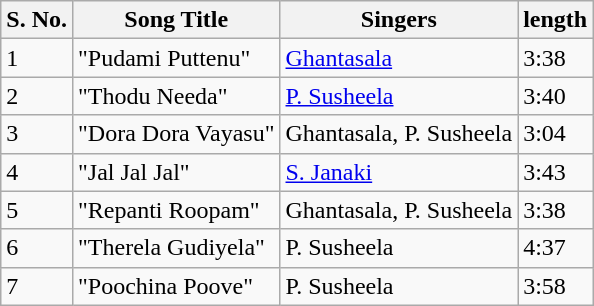<table class="wikitable">
<tr>
<th>S. No.</th>
<th>Song Title</th>
<th>Singers</th>
<th>length</th>
</tr>
<tr>
<td>1</td>
<td>"Pudami Puttenu"</td>
<td><a href='#'>Ghantasala</a></td>
<td>3:38</td>
</tr>
<tr>
<td>2</td>
<td>"Thodu Needa"</td>
<td><a href='#'>P. Susheela</a></td>
<td>3:40</td>
</tr>
<tr>
<td>3</td>
<td>"Dora Dora Vayasu"</td>
<td>Ghantasala, P. Susheela</td>
<td>3:04</td>
</tr>
<tr>
<td>4</td>
<td>"Jal Jal Jal"</td>
<td><a href='#'>S. Janaki</a></td>
<td>3:43</td>
</tr>
<tr>
<td>5</td>
<td>"Repanti Roopam"</td>
<td>Ghantasala, P. Susheela</td>
<td>3:38</td>
</tr>
<tr>
<td>6</td>
<td>"Therela Gudiyela"</td>
<td>P. Susheela</td>
<td>4:37</td>
</tr>
<tr>
<td>7</td>
<td>"Poochina Poove"</td>
<td>P. Susheela</td>
<td>3:58</td>
</tr>
</table>
